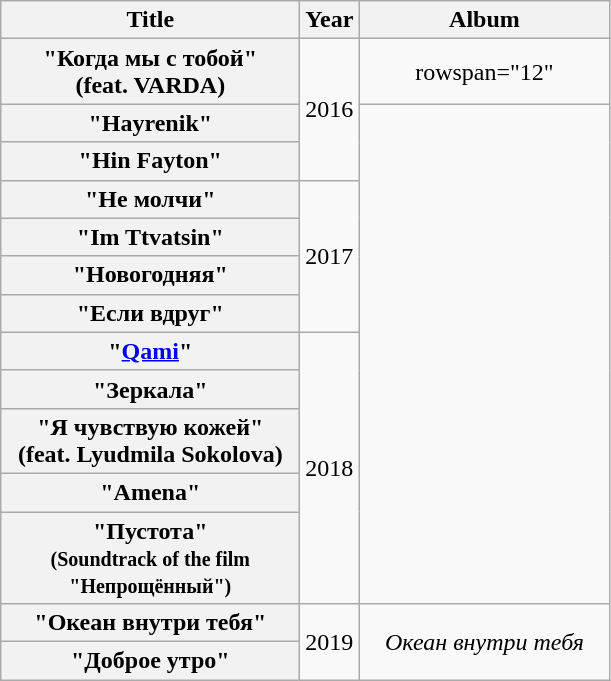<table class="wikitable plainrowheaders" style="text-align:center;">
<tr>
<th scope="col" style="width:12em;">Title</th>
<th scope="col" style="width:1em;">Year</th>
<th scope="col" style="width:10em;">Album</th>
</tr>
<tr>
<th scope="row">"Когда мы с тобой"<br><span>(feat. VARDA)</span></th>
<td rowspan="3">2016</td>
<td>rowspan="12" </td>
</tr>
<tr>
<th scope="row">"Hayrenik"</th>
</tr>
<tr>
<th scope="row">"Hin Fayton"</th>
</tr>
<tr>
<th scope="row">"Не молчи"</th>
<td rowspan="4">2017</td>
</tr>
<tr>
<th scope="row">"Im Ttvatsin"</th>
</tr>
<tr>
<th scope="row">"Новогодняя"</th>
</tr>
<tr>
<th scope="row">"Если вдруг"</th>
</tr>
<tr>
<th scope="row">"<a href='#'>Qami</a>"</th>
<td rowspan="5">2018</td>
</tr>
<tr>
<th scope="row">"Зеркала"</th>
</tr>
<tr>
<th scope="row">"Я чувствую кожей"<br><span>(feat. Lyudmila Sokolova)</span></th>
</tr>
<tr>
<th scope="row">"Amena"</th>
</tr>
<tr>
<th scope="row">"Пустота"<br><small>(Soundtrack of the film "Непрощённый")</small></th>
</tr>
<tr>
<th scope="row">"Океан внутри тебя"</th>
<td rowspan="2">2019</td>
<td rowspan="2"><em>Океан внутри тебя</em></td>
</tr>
<tr>
<th scope="row">"Доброе утро"</th>
</tr>
</table>
